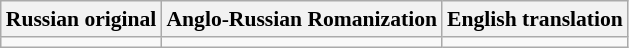<table class="wikitable" style="font-size:90%">
<tr>
<th>Russian original</th>
<th>Anglo-Russian Romanization</th>
<th>English translation</th>
</tr>
<tr style="vertical-align:top; white-space:nowrap;">
<td></td>
<td></td>
<td></td>
</tr>
</table>
